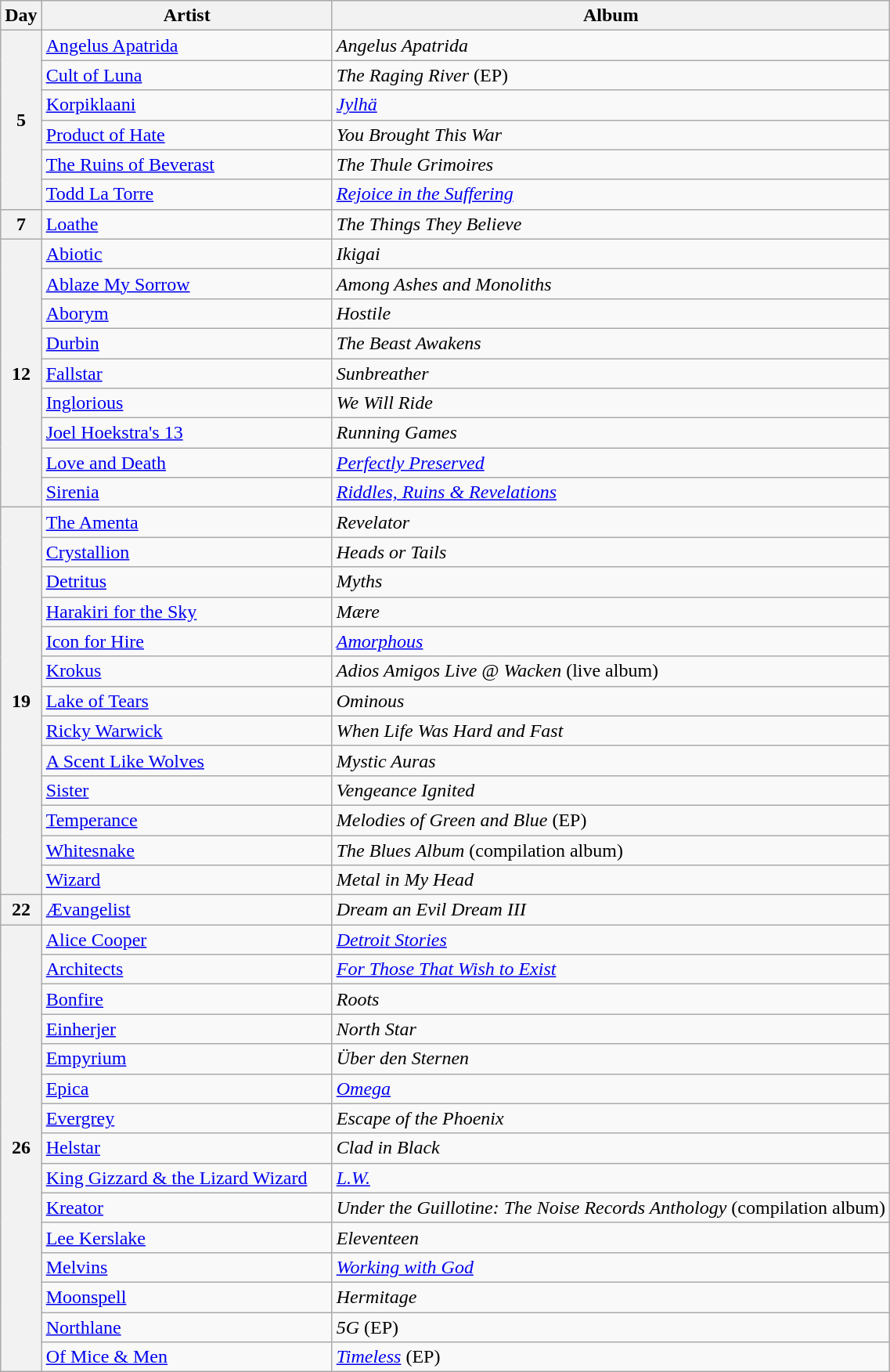<table class="wikitable" id="table_February">
<tr>
<th scope="col">Day</th>
<th scope="col" style="width:15em;">Artist</th>
<th scope="col">Album</th>
</tr>
<tr>
<th scope="row" rowspan="6">5</th>
<td><a href='#'>Angelus Apatrida</a></td>
<td><em>Angelus Apatrida</em></td>
</tr>
<tr>
<td><a href='#'>Cult of Luna</a></td>
<td><em>The Raging River</em> (EP)</td>
</tr>
<tr>
<td><a href='#'>Korpiklaani</a></td>
<td><em><a href='#'>Jylhä</a></em></td>
</tr>
<tr>
<td><a href='#'>Product of Hate</a></td>
<td><em>You Brought This War</em></td>
</tr>
<tr>
<td><a href='#'>The Ruins of Beverast</a></td>
<td><em>The Thule Grimoires</em></td>
</tr>
<tr>
<td><a href='#'>Todd La Torre</a></td>
<td><em><a href='#'>Rejoice in the Suffering</a></em></td>
</tr>
<tr>
<th scope="row">7</th>
<td><a href='#'>Loathe</a></td>
<td><em>The Things They Believe</em></td>
</tr>
<tr>
<th scope="row" rowspan="9">12</th>
<td><a href='#'>Abiotic</a></td>
<td><em>Ikigai</em></td>
</tr>
<tr>
<td><a href='#'>Ablaze My Sorrow</a></td>
<td><em>Among Ashes and Monoliths</em></td>
</tr>
<tr>
<td><a href='#'>Aborym</a></td>
<td><em>Hostile</em></td>
</tr>
<tr>
<td><a href='#'>Durbin</a></td>
<td><em>The Beast Awakens</em></td>
</tr>
<tr>
<td><a href='#'>Fallstar</a></td>
<td><em>Sunbreather</em></td>
</tr>
<tr>
<td><a href='#'>Inglorious</a></td>
<td><em>We Will Ride</em></td>
</tr>
<tr>
<td><a href='#'>Joel Hoekstra's 13</a></td>
<td><em>Running Games</em></td>
</tr>
<tr>
<td><a href='#'>Love and Death</a></td>
<td><em><a href='#'>Perfectly Preserved</a></em></td>
</tr>
<tr>
<td><a href='#'>Sirenia</a></td>
<td><em><a href='#'>Riddles, Ruins & Revelations</a></em></td>
</tr>
<tr>
<th scope="row" rowspan="13">19</th>
<td><a href='#'>The Amenta</a></td>
<td><em>Revelator</em></td>
</tr>
<tr>
<td><a href='#'>Crystallion</a></td>
<td><em>Heads or Tails</em></td>
</tr>
<tr>
<td><a href='#'>Detritus</a></td>
<td><em>Myths</em></td>
</tr>
<tr>
<td><a href='#'>Harakiri for the Sky</a></td>
<td><em>Mære</em></td>
</tr>
<tr>
<td><a href='#'>Icon for Hire</a></td>
<td><em><a href='#'>Amorphous</a></em></td>
</tr>
<tr>
<td><a href='#'>Krokus</a></td>
<td><em>Adios Amigos Live @ Wacken</em> (live album)</td>
</tr>
<tr>
<td><a href='#'>Lake of Tears</a></td>
<td><em>Ominous</em></td>
</tr>
<tr>
<td><a href='#'>Ricky Warwick</a></td>
<td><em>When Life Was Hard and Fast</em></td>
</tr>
<tr>
<td><a href='#'>A Scent Like Wolves</a></td>
<td><em>Mystic Auras</em></td>
</tr>
<tr>
<td><a href='#'>Sister</a></td>
<td><em>Vengeance Ignited</em></td>
</tr>
<tr>
<td><a href='#'>Temperance</a></td>
<td><em>Melodies of Green and Blue</em> (EP)</td>
</tr>
<tr>
<td><a href='#'>Whitesnake</a></td>
<td><em>The Blues Album</em> (compilation album)</td>
</tr>
<tr>
<td><a href='#'>Wizard</a></td>
<td><em>Metal in My Head</em></td>
</tr>
<tr>
<th scope="row">22</th>
<td><a href='#'>Ævangelist</a></td>
<td><em>Dream an Evil Dream III</em></td>
</tr>
<tr>
<th scope="row" rowspan="15">26</th>
<td><a href='#'>Alice Cooper</a></td>
<td><em><a href='#'>Detroit Stories</a></em></td>
</tr>
<tr>
<td><a href='#'>Architects</a></td>
<td><em><a href='#'>For Those That Wish to Exist</a></em></td>
</tr>
<tr>
<td><a href='#'>Bonfire</a></td>
<td><em>Roots</em></td>
</tr>
<tr>
<td><a href='#'>Einherjer</a></td>
<td><em>North Star</em></td>
</tr>
<tr>
<td><a href='#'>Empyrium</a></td>
<td><em>Über den Sternen</em></td>
</tr>
<tr>
<td><a href='#'>Epica</a></td>
<td><em><a href='#'>Omega</a></em></td>
</tr>
<tr>
<td><a href='#'>Evergrey</a></td>
<td><em>Escape of the Phoenix</em></td>
</tr>
<tr>
<td><a href='#'>Helstar</a></td>
<td><em>Clad in Black</em></td>
</tr>
<tr>
<td><a href='#'>King Gizzard & the Lizard Wizard</a></td>
<td><em><a href='#'>L.W.</a></em></td>
</tr>
<tr>
<td><a href='#'>Kreator</a></td>
<td><em>Under the Guillotine: The Noise Records Anthology</em> (compilation album)</td>
</tr>
<tr>
<td><a href='#'>Lee Kerslake</a></td>
<td><em>Eleventeen</em></td>
</tr>
<tr>
<td><a href='#'>Melvins</a></td>
<td><em><a href='#'>Working with God</a></em></td>
</tr>
<tr>
<td><a href='#'>Moonspell</a></td>
<td><em>Hermitage</em></td>
</tr>
<tr>
<td><a href='#'>Northlane</a></td>
<td><em>5G</em> (EP)</td>
</tr>
<tr>
<td><a href='#'>Of Mice & Men</a></td>
<td><em><a href='#'>Timeless</a></em> (EP)</td>
</tr>
</table>
